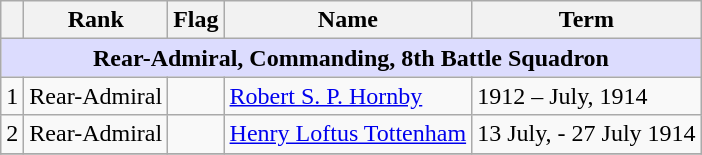<table class="wikitable">
<tr>
<th></th>
<th>Rank</th>
<th>Flag</th>
<th>Name</th>
<th>Term</th>
</tr>
<tr>
<td colspan="5" align="center" style="background:#dcdcfe;"><strong>Rear-Admiral, Commanding, 8th Battle Squadron</strong></td>
</tr>
<tr>
<td>1</td>
<td>Rear-Admiral</td>
<td></td>
<td><a href='#'>Robert S. P. Hornby</a></td>
<td>1912  – July, 1914</td>
</tr>
<tr>
<td>2</td>
<td>Rear-Admiral</td>
<td></td>
<td><a href='#'>Henry Loftus Tottenham</a></td>
<td>13 July, - 27 July 1914</td>
</tr>
<tr>
</tr>
</table>
